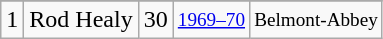<table class="wikitable">
<tr>
</tr>
<tr>
<td>1</td>
<td>Rod Healy</td>
<td>30</td>
<td style="font-size:80%;"><a href='#'>1969–70</a></td>
<td style="font-size:80%;">Belmont-Abbey</td>
</tr>
</table>
